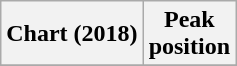<table class="wikitable plainrowheaders">
<tr>
<th>Chart (2018)</th>
<th>Peak<br>position</th>
</tr>
<tr>
</tr>
</table>
